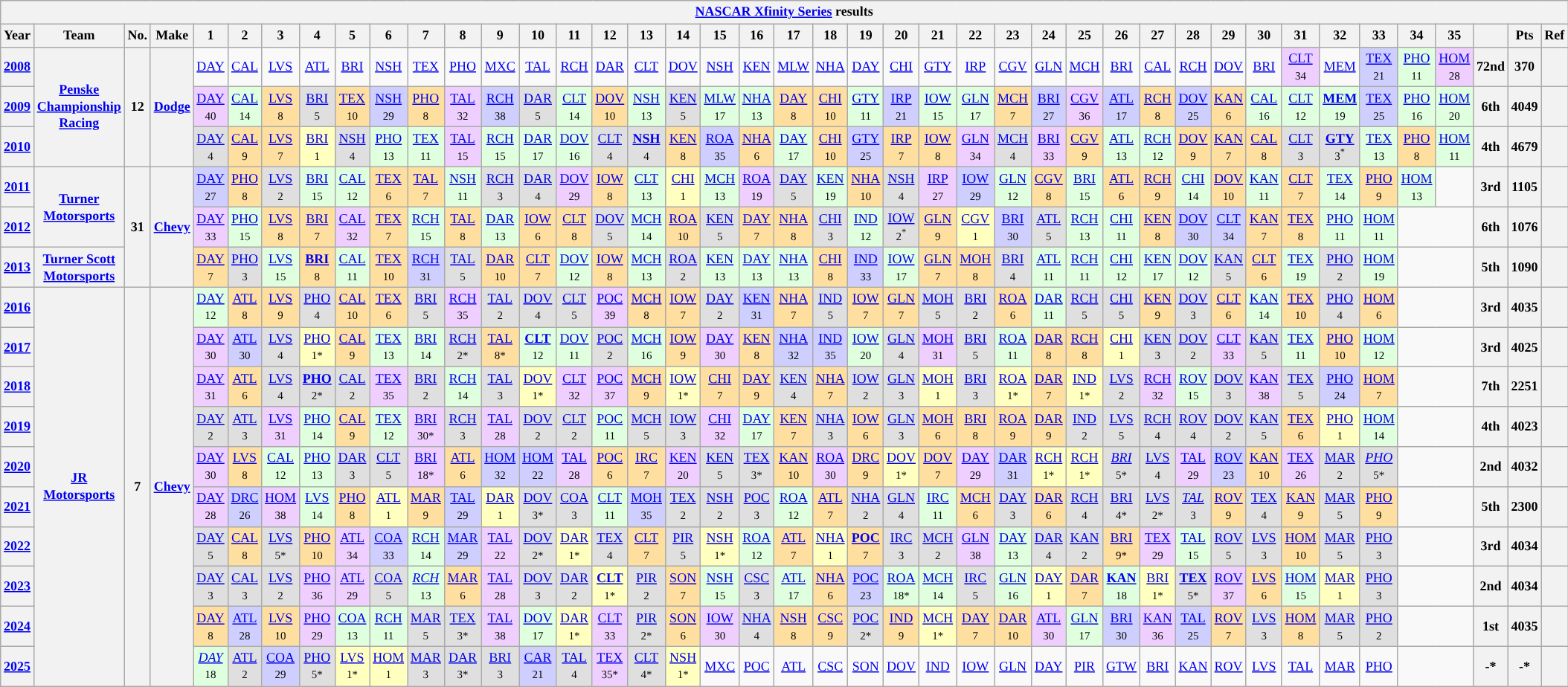<table class="wikitable" style="text-align:center; font-size:75%">
<tr>
<th colspan=42><a href='#'>NASCAR Xfinity Series</a> results</th>
</tr>
<tr>
<th>Year</th>
<th>Team</th>
<th>No.</th>
<th>Make</th>
<th>1</th>
<th>2</th>
<th>3</th>
<th>4</th>
<th>5</th>
<th>6</th>
<th>7</th>
<th>8</th>
<th>9</th>
<th>10</th>
<th>11</th>
<th>12</th>
<th>13</th>
<th>14</th>
<th>15</th>
<th>16</th>
<th>17</th>
<th>18</th>
<th>19</th>
<th>20</th>
<th>21</th>
<th>22</th>
<th>23</th>
<th>24</th>
<th>25</th>
<th>26</th>
<th>27</th>
<th>28</th>
<th>29</th>
<th>30</th>
<th>31</th>
<th>32</th>
<th>33</th>
<th>34</th>
<th>35</th>
<th></th>
<th>Pts</th>
<th>Ref</th>
</tr>
<tr>
<th><a href='#'>2008</a></th>
<th rowspan=3><a href='#'>Penske Championship Racing</a></th>
<th rowspan=3>12</th>
<th rowspan=3><a href='#'>Dodge</a></th>
<td><a href='#'>DAY</a></td>
<td><a href='#'>CAL</a></td>
<td><a href='#'>LVS</a></td>
<td><a href='#'>ATL</a></td>
<td><a href='#'>BRI</a></td>
<td><a href='#'>NSH</a></td>
<td><a href='#'>TEX</a></td>
<td><a href='#'>PHO</a></td>
<td><a href='#'>MXC</a></td>
<td><a href='#'>TAL</a></td>
<td><a href='#'>RCH</a></td>
<td><a href='#'>DAR</a></td>
<td><a href='#'>CLT</a></td>
<td><a href='#'>DOV</a></td>
<td><a href='#'>NSH</a></td>
<td><a href='#'>KEN</a></td>
<td><a href='#'>MLW</a></td>
<td><a href='#'>NHA</a></td>
<td><a href='#'>DAY</a></td>
<td><a href='#'>CHI</a></td>
<td><a href='#'>GTY</a></td>
<td><a href='#'>IRP</a></td>
<td><a href='#'>CGV</a></td>
<td><a href='#'>GLN</a></td>
<td><a href='#'>MCH</a></td>
<td><a href='#'>BRI</a></td>
<td><a href='#'>CAL</a></td>
<td><a href='#'>RCH</a></td>
<td><a href='#'>DOV</a></td>
<td><a href='#'>BRI</a></td>
<td style="background:#EFCFFF;"><a href='#'>CLT</a><br><small>34</small></td>
<td><a href='#'>MEM</a></td>
<td style="background:#CFCFFF;"><a href='#'>TEX</a><br><small>21</small></td>
<td style="background:#DFFFDF;"><a href='#'>PHO</a><br><small>11</small></td>
<td style="background:#EFCFFF;"><a href='#'>HOM</a><br><small>28</small></td>
<th>72nd</th>
<th>370</th>
<th></th>
</tr>
<tr>
<th><a href='#'>2009</a></th>
<td style="background:#EFCFFF;"><a href='#'>DAY</a><br><small>40</small></td>
<td style="background:#DFFFDF;"><a href='#'>CAL</a><br><small>14</small></td>
<td style="background:#FFDF9F;"><a href='#'>LVS</a><br><small>8</small></td>
<td style="background:#DFDFDF;"><a href='#'>BRI</a><br><small>5</small></td>
<td style="background:#FFDF9F;"><a href='#'>TEX</a><br><small>10</small></td>
<td style="background:#CFCFFF;"><a href='#'>NSH</a><br><small>29</small></td>
<td style="background:#FFDF9F;"><a href='#'>PHO</a><br><small>8</small></td>
<td style="background:#EFCFFF;"><a href='#'>TAL</a><br><small>32</small></td>
<td style="background:#CFCFFF;"><a href='#'>RCH</a><br><small>38</small></td>
<td style="background:#DFDFDF;"><a href='#'>DAR</a><br><small>5</small></td>
<td style="background:#DFFFDF;"><a href='#'>CLT</a><br><small>14</small></td>
<td style="background:#FFDF9F;"><a href='#'>DOV</a><br><small>10</small></td>
<td style="background:#DFFFDF;"><a href='#'>NSH</a><br><small>13</small></td>
<td style="background:#DFDFDF;"><a href='#'>KEN</a><br><small>5</small></td>
<td style="background:#DFFFDF;"><a href='#'>MLW</a><br><small>17</small></td>
<td style="background:#DFFFDF;"><a href='#'>NHA</a><br><small>13</small></td>
<td style="background:#FFDF9F;"><a href='#'>DAY</a><br><small>8</small></td>
<td style="background:#FFDF9F;"><a href='#'>CHI</a><br><small>10</small></td>
<td style="background:#DFFFDF;"><a href='#'>GTY</a><br><small>11</small></td>
<td style="background:#CFCFFF;"><a href='#'>IRP</a><br><small>21</small></td>
<td style="background:#DFFFDF;"><a href='#'>IOW</a><br><small>15</small></td>
<td style="background:#DFFFDF;"><a href='#'>GLN</a><br><small>17</small></td>
<td style="background:#FFDF9F;"><a href='#'>MCH</a><br><small>7</small></td>
<td style="background:#CFCFFF;"><a href='#'>BRI</a><br><small>27</small></td>
<td style="background:#EFCFFF;"><a href='#'>CGV</a><br><small>36</small></td>
<td style="background:#CFCFFF;"><a href='#'>ATL</a><br><small>17</small></td>
<td style="background:#FFDF9F;"><a href='#'>RCH</a><br><small>8</small></td>
<td style="background:#CFCFFF;"><a href='#'>DOV</a><br><small>25</small></td>
<td style="background:#FFDF9F;"><a href='#'>KAN</a><br><small>6</small></td>
<td style="background:#DFFFDF;"><a href='#'>CAL</a><br><small>16</small></td>
<td style="background:#DFFFDF;"><a href='#'>CLT</a><br><small>12</small></td>
<td style="background:#DFFFDF;"><strong><a href='#'>MEM</a></strong><br><small>19</small></td>
<td style="background:#CFCFFF;"><a href='#'>TEX</a><br><small>25</small></td>
<td style="background:#DFFFDF;"><a href='#'>PHO</a><br><small>16</small></td>
<td style="background:#DFFFDF;"><a href='#'>HOM</a><br><small>20</small></td>
<th>6th</th>
<th>4049</th>
<th></th>
</tr>
<tr>
<th><a href='#'>2010</a></th>
<td style="background:#DFDFDF;"><a href='#'>DAY</a><br><small>4</small></td>
<td style="background:#FFDF9F;"><a href='#'>CAL</a><br><small>9</small></td>
<td style="background:#FFDF9F;"><a href='#'>LVS</a><br><small>7</small></td>
<td style="background:#FFFFBF;"><a href='#'>BRI</a><br><small>1</small></td>
<td style="background:#DFDFDF;"><a href='#'>NSH</a><br><small>4</small></td>
<td style="background:#DFFFDF;"><a href='#'>PHO</a><br><small>13</small></td>
<td style="background:#DFFFDF;"><a href='#'>TEX</a><br><small>11</small></td>
<td style="background:#EFCFFF;"><a href='#'>TAL</a><br><small>15</small></td>
<td style="background:#DFFFDF;"><a href='#'>RCH</a><br><small>15</small></td>
<td style="background:#DFFFDF;"><a href='#'>DAR</a><br><small>17</small></td>
<td style="background:#DFFFDF;"><a href='#'>DOV</a><br><small>16</small></td>
<td style="background:#DFDFDF;"><a href='#'>CLT</a><br><small>4</small></td>
<td style="background:#DFDFDF;"><strong><a href='#'>NSH</a></strong><br><small>4</small></td>
<td style="background:#FFDF9F;"><a href='#'>KEN</a><br><small>8</small></td>
<td style="background:#CFCFFF;"><a href='#'>ROA</a><br><small>35</small></td>
<td style="background:#FFDF9F;"><a href='#'>NHA</a><br><small>6</small></td>
<td style="background:#DFFFDF;"><a href='#'>DAY</a><br><small>17</small></td>
<td style="background:#FFDF9F;"><a href='#'>CHI</a><br><small>10</small></td>
<td style="background:#CFCFFF;"><a href='#'>GTY</a><br><small>25</small></td>
<td style="background:#FFDF9F;"><a href='#'>IRP</a><br><small>7</small></td>
<td style="background:#FFDF9F;"><a href='#'>IOW</a><br><small>8</small></td>
<td style="background:#EFCFFF;"><a href='#'>GLN</a><br><small>34</small></td>
<td style="background:#DFDFDF;"><a href='#'>MCH</a><br><small>4</small></td>
<td style="background:#EFCFFF;"><a href='#'>BRI</a><br><small>33</small></td>
<td style="background:#FFDF9F;"><a href='#'>CGV</a><br><small>9</small></td>
<td style="background:#DFFFDF;"><a href='#'>ATL</a><br><small>13</small></td>
<td style="background:#DFFFDF;"><a href='#'>RCH</a><br><small>12</small></td>
<td style="background:#FFDF9F;"><a href='#'>DOV</a><br><small>9</small></td>
<td style="background:#FFDF9F;"><a href='#'>KAN</a><br><small>7</small></td>
<td style="background:#FFDF9F;"><a href='#'>CAL</a><br><small>8</small></td>
<td style="background:#DFDFDF;"><a href='#'>CLT</a><br><small>3</small></td>
<td style="background:#DFDFDF;"><strong><a href='#'>GTY</a></strong><br><small>3<sup>*</sup></small></td>
<td style="background:#DFFFDF;"><a href='#'>TEX</a><br><small>13</small></td>
<td style="background:#FFDF9F;"><a href='#'>PHO</a><br><small>8</small></td>
<td style="background:#DFFFDF;"><a href='#'>HOM</a><br><small>11</small></td>
<th>4th</th>
<th>4679</th>
<th></th>
</tr>
<tr>
<th><a href='#'>2011</a></th>
<th rowspan=2><a href='#'>Turner Motorsports</a></th>
<th rowspan=3>31</th>
<th rowspan=3><a href='#'>Chevy</a></th>
<td style="background:#CFCFFF;"><a href='#'>DAY</a><br><small>27</small></td>
<td style="background:#FFDF9F;"><a href='#'>PHO</a><br><small>8</small></td>
<td style="background:#DFDFDF;"><a href='#'>LVS</a><br><small>2</small></td>
<td style="background:#DFFFDF;"><a href='#'>BRI</a><br><small>15</small></td>
<td style="background:#DFFFDF;"><a href='#'>CAL</a><br><small>12</small></td>
<td style="background:#FFDF9F;"><a href='#'>TEX</a><br><small>6</small></td>
<td style="background:#FFDF9F;"><a href='#'>TAL</a><br><small>7</small></td>
<td style="background:#DFFFDF;"><a href='#'>NSH</a><br><small>11</small></td>
<td style="background:#DFDFDF;"><a href='#'>RCH</a><br><small>3</small></td>
<td style="background:#DFDFDF;"><a href='#'>DAR</a><br><small>4</small></td>
<td style="background:#EFCFFF;"><a href='#'>DOV</a><br><small>29</small></td>
<td style="background:#FFDF9F;"><a href='#'>IOW</a><br><small>8</small></td>
<td style="background:#DFFFDF;"><a href='#'>CLT</a><br><small>13</small></td>
<td style="background:#FFFFBF;"><a href='#'>CHI</a><br><small>1</small></td>
<td style="background:#DFFFDF;"><a href='#'>MCH</a><br><small>13</small></td>
<td style="background:#EFCFFF;"><a href='#'>ROA</a><br><small>19</small></td>
<td style="background:#DFDFDF;"><a href='#'>DAY</a><br><small>5</small></td>
<td style="background:#DFFFDF;"><a href='#'>KEN</a><br><small>19</small></td>
<td style="background:#FFDF9F;"><a href='#'>NHA</a><br><small>10</small></td>
<td style="background:#DFDFDF;"><a href='#'>NSH</a><br><small>4</small></td>
<td style="background:#EFCFFF;"><a href='#'>IRP</a><br><small>27</small></td>
<td style="background:#CFCFFF;"><a href='#'>IOW</a><br><small>29</small></td>
<td style="background:#DFFFDF;"><a href='#'>GLN</a><br><small>12</small></td>
<td style="background:#FFDF9F;"><a href='#'>CGV</a><br><small>8</small></td>
<td style="background:#DFFFDF;"><a href='#'>BRI</a><br><small>15</small></td>
<td style="background:#FFDF9F;"><a href='#'>ATL</a><br><small>6</small></td>
<td style="background:#FFDF9F;"><a href='#'>RCH</a><br><small>9</small></td>
<td style="background:#DFFFDF;"><a href='#'>CHI</a><br><small>14</small></td>
<td style="background:#FFDF9F;"><a href='#'>DOV</a><br><small>10</small></td>
<td style="background:#DFFFDF;"><a href='#'>KAN</a><br><small>11</small></td>
<td style="background:#FFDF9F;"><a href='#'>CLT</a><br><small>7</small></td>
<td style="background:#DFFFDF;"><a href='#'>TEX</a><br><small>14</small></td>
<td style="background:#FFDF9F;"><a href='#'>PHO</a><br><small>9</small></td>
<td style="background:#DFFFDF;"><a href='#'>HOM</a><br><small>13</small></td>
<td></td>
<th>3rd</th>
<th>1105</th>
<th></th>
</tr>
<tr>
<th><a href='#'>2012</a></th>
<td style="background:#EFCFFF;"><a href='#'>DAY</a><br><small>33</small></td>
<td style="background:#DFFFDF;"><a href='#'>PHO</a><br><small>15</small></td>
<td style="background:#FFDF9F;"><a href='#'>LVS</a><br><small>8</small></td>
<td style="background:#FFDF9F;"><a href='#'>BRI</a><br><small>7</small></td>
<td style="background:#EFCFFF;"><a href='#'>CAL</a><br><small>32</small></td>
<td style="background:#FFDF9F;"><a href='#'>TEX</a><br><small>7</small></td>
<td style="background:#DFFFDF;"><a href='#'>RCH</a><br><small>15</small></td>
<td style="background:#FFDF9F;"><a href='#'>TAL</a><br><small>8</small></td>
<td style="background:#DFFFDF;"><a href='#'>DAR</a><br><small>13</small></td>
<td style="background:#FFDF9F;"><a href='#'>IOW</a><br><small>6</small></td>
<td style="background:#FFDF9F;"><a href='#'>CLT</a><br><small>8</small></td>
<td style="background:#DFDFDF;"><a href='#'>DOV</a><br><small>5</small></td>
<td style="background:#DFFFDF;"><a href='#'>MCH</a><br><small>14</small></td>
<td style="background:#FFDF9F;"><a href='#'>ROA</a><br><small>10</small></td>
<td style="background:#DFDFDF;"><a href='#'>KEN</a><br><small>5</small></td>
<td style="background:#FFDF9F;"><a href='#'>DAY</a><br><small>7</small></td>
<td style="background:#FFDF9F;"><a href='#'>NHA</a><br><small>8</small></td>
<td style="background:#DFDFDF;"><a href='#'>CHI</a><br><small>3</small></td>
<td style="background:#DFFFDF;"><a href='#'>IND</a><br><small>12</small></td>
<td style="background:#DFDFDF;"><a href='#'>IOW</a><br><small>2<sup>*</sup></small></td>
<td style="background:#FFDF9F;"><a href='#'>GLN</a><br><small>9</small></td>
<td style="background:#FFFFBF;"><a href='#'>CGV</a><br><small>1</small></td>
<td style="background:#CFCFFF;"><a href='#'>BRI</a><br><small>30</small></td>
<td style="background:#DFDFDF;"><a href='#'>ATL</a><br><small>5</small></td>
<td style="background:#DFFFDF;"><a href='#'>RCH</a><br><small>13</small></td>
<td style="background:#DFFFDF;"><a href='#'>CHI</a><br><small>11</small></td>
<td style="background:#FFDF9F;"><a href='#'>KEN</a><br><small>8</small></td>
<td style="background:#CFCFFF;"><a href='#'>DOV</a><br><small>30</small></td>
<td style="background:#CFCFFF;"><a href='#'>CLT</a><br><small>34</small></td>
<td style="background:#FFDF9F;"><a href='#'>KAN</a><br><small>7</small></td>
<td style="background:#FFDF9F;"><a href='#'>TEX</a><br><small>8</small></td>
<td style="background:#DFFFDF;"><a href='#'>PHO</a><br><small>11</small></td>
<td style="background:#DFFFDF;"><a href='#'>HOM</a><br><small>11</small></td>
<td colspan=2></td>
<th>6th</th>
<th>1076</th>
<th></th>
</tr>
<tr>
<th><a href='#'>2013</a></th>
<th><a href='#'>Turner Scott Motorsports</a></th>
<td style="background:#FFDF9F;"><a href='#'>DAY</a><br><small>7</small></td>
<td style="background:#DFDFDF;"><a href='#'>PHO</a><br><small>3</small></td>
<td style="background:#DFFFDF;"><a href='#'>LVS</a><br><small>15</small></td>
<td style="background:#FFDF9F;"><strong><a href='#'>BRI</a></strong><br><small>8</small></td>
<td style="background:#DFFFDF;"><a href='#'>CAL</a><br><small>11</small></td>
<td style="background:#FFDF9F;"><a href='#'>TEX</a><br><small>10</small></td>
<td style="background:#CFCFFF;"><a href='#'>RCH</a><br><small>31</small></td>
<td style="background:#DFDFDF;"><a href='#'>TAL</a><br><small>5</small></td>
<td style="background:#FFDF9F;"><a href='#'>DAR</a><br><small>10</small></td>
<td style="background:#FFDF9F;"><a href='#'>CLT</a><br><small>7</small></td>
<td style="background:#DFFFDF;"><a href='#'>DOV</a><br><small>12</small></td>
<td style="background:#FFDF9F;"><a href='#'>IOW</a><br><small>8</small></td>
<td style="background:#DFFFDF;"><a href='#'>MCH</a><br><small>13</small></td>
<td style="background:#DFDFDF;"><a href='#'>ROA</a><br><small>2</small></td>
<td style="background:#DFFFDF;"><a href='#'>KEN</a><br><small>13</small></td>
<td style="background:#DFFFDF;"><a href='#'>DAY</a><br><small>13</small></td>
<td style="background:#DFFFDF;"><a href='#'>NHA</a><br><small>13</small></td>
<td style="background:#FFDF9F;"><a href='#'>CHI</a><br><small>8</small></td>
<td style="background:#CFCFFF;"><a href='#'>IND</a><br><small>33</small></td>
<td style="background:#DFFFDF;"><a href='#'>IOW</a><br><small>17</small></td>
<td style="background:#FFDF9F;"><a href='#'>GLN</a><br><small>7</small></td>
<td style="background:#FFDF9F;"><a href='#'>MOH</a><br><small>8</small></td>
<td style="background:#DFDFDF;"><a href='#'>BRI</a><br><small>4</small></td>
<td style="background:#DFFFDF;"><a href='#'>ATL</a><br><small>11</small></td>
<td style="background:#DFFFDF;"><a href='#'>RCH</a><br><small>11</small></td>
<td style="background:#DFFFDF;"><a href='#'>CHI</a><br><small>12</small></td>
<td style="background:#DFFFDF;"><a href='#'>KEN</a><br><small>17</small></td>
<td style="background:#DFFFDF;"><a href='#'>DOV</a><br><small>12</small></td>
<td style="background:#DFDFDF;"><a href='#'>KAN</a><br><small>5</small></td>
<td style="background:#FFDF9F;"><a href='#'>CLT</a><br><small>6</small></td>
<td style="background:#DFFFDF;"><a href='#'>TEX</a><br><small>19</small></td>
<td style="background:#DFDFDF;"><a href='#'>PHO</a><br><small>2</small></td>
<td style="background:#DFFFDF;"><a href='#'>HOM</a><br><small>19</small></td>
<td colspan=2></td>
<th>5th</th>
<th>1090</th>
<th></th>
</tr>
<tr>
<th><a href='#'>2016</a></th>
<th rowspan=10><a href='#'>JR Motorsports</a></th>
<th rowspan=10>7</th>
<th rowspan=10><a href='#'>Chevy</a></th>
<td style="background:#DFFFDF;"><a href='#'>DAY</a><br><small>12</small></td>
<td style="background:#FFDF9F;"><a href='#'>ATL</a><br><small>8</small></td>
<td style="background:#FFDF9F;"><a href='#'>LVS</a><br><small>9</small></td>
<td style="background:#DFDFDF;"><a href='#'>PHO</a><br><small>4</small></td>
<td style="background:#FFDF9F;"><a href='#'>CAL</a><br><small>10</small></td>
<td style="background:#FFDF9F;"><a href='#'>TEX</a><br><small>6</small></td>
<td style="background:#DFDFDF;"><a href='#'>BRI</a><br><small>5</small></td>
<td style="background:#EFCFFF;"><a href='#'>RCH</a><br><small>35</small></td>
<td style="background:#DFDFDF;"><a href='#'>TAL</a><br><small>2</small></td>
<td style="background:#DFDFDF;"><a href='#'>DOV</a><br><small>4</small></td>
<td style="background:#DFDFDF;"><a href='#'>CLT</a><br><small>5</small></td>
<td style="background:#EFCFFF;"><a href='#'>POC</a><br><small>39</small></td>
<td style="background:#FFDF9F;"><a href='#'>MCH</a><br><small>8</small></td>
<td style="background:#FFDF9F;"><a href='#'>IOW</a><br><small>7</small></td>
<td style="background:#DFDFDF;"><a href='#'>DAY</a><br><small>2</small></td>
<td style="background:#CFCFFF;"><a href='#'>KEN</a><br><small>31</small></td>
<td style="background:#FFDF9F;"><a href='#'>NHA</a><br><small>7</small></td>
<td style="background:#DFDFDF;"><a href='#'>IND</a><br><small>5</small></td>
<td style="background:#FFDF9F;"><a href='#'>IOW</a><br><small>7</small></td>
<td style="background:#FFDF9F;"><a href='#'>GLN</a><br><small>7</small></td>
<td style="background:#DFDFDF;"><a href='#'>MOH</a><br><small>5</small></td>
<td style="background:#DFDFDF;"><a href='#'>BRI</a><br><small>2</small></td>
<td style="background:#FFDF9F;"><a href='#'>ROA</a><br><small>6</small></td>
<td style="background:#DFFFDF;"><a href='#'>DAR</a><br><small>11</small></td>
<td style="background:#DFDFDF;"><a href='#'>RCH</a><br><small>5</small></td>
<td style="background:#DFDFDF;"><a href='#'>CHI</a><br><small>5</small></td>
<td style="background:#FFDF9F;"><a href='#'>KEN</a><br><small>9</small></td>
<td style="background:#DFDFDF;"><a href='#'>DOV</a><br><small>3</small></td>
<td style="background:#FFDF9F;"><a href='#'>CLT</a><br><small>6</small></td>
<td style="background:#DFFFDF;"><a href='#'>KAN</a><br><small>14</small></td>
<td style="background:#FFDF9F;"><a href='#'>TEX</a><br><small>10</small></td>
<td style="background:#DFDFDF;"><a href='#'>PHO</a><br><small>4</small></td>
<td style="background:#FFDF9F;"><a href='#'>HOM</a><br><small>6</small></td>
<td colspan=2></td>
<th>3rd</th>
<th>4035</th>
<th></th>
</tr>
<tr>
<th><a href='#'>2017</a></th>
<td style="background:#EFCFFF;"><a href='#'>DAY</a><br><small>30</small></td>
<td style="background:#CFCFFF;"><a href='#'>ATL</a><br><small>30</small></td>
<td style="background:#DFDFDF;"><a href='#'>LVS</a><br><small>4</small></td>
<td style="background:#FFFFBF;"><a href='#'>PHO</a><br><small>1*</small></td>
<td style="background:#FFDF9F;"><a href='#'>CAL</a><br><small>9</small></td>
<td style="background:#DFFFDF;"><a href='#'>TEX</a><br><small>13</small></td>
<td style="background:#DFFFDF;"><a href='#'>BRI</a><br><small>14</small></td>
<td style="background:#DFDFDF;"><a href='#'>RCH</a><br><small>2*</small></td>
<td style="background:#FFDF9F;"><a href='#'>TAL</a><br><small>8*</small></td>
<td style="background:#DFFFDF;"><strong><a href='#'>CLT</a></strong><br><small>12</small></td>
<td style="background:#DFFFDF;"><a href='#'>DOV</a><br><small>11</small></td>
<td style="background:#DFDFDF;"><a href='#'>POC</a><br><small>2</small></td>
<td style="background:#DFFFDF;"><a href='#'>MCH</a><br><small>16</small></td>
<td style="background:#FFDF9F;"><a href='#'>IOW</a><br><small>9</small></td>
<td style="background:#EFCFFF;"><a href='#'>DAY</a><br><small>30</small></td>
<td style="background:#FFDF9F;"><a href='#'>KEN</a><br><small>8</small></td>
<td style="background:#CFCFFF;"><a href='#'>NHA</a><br><small>32</small></td>
<td style="background:#CFCFFF;"><a href='#'>IND</a><br><small>35</small></td>
<td style="background:#DFFFDF;"><a href='#'>IOW</a><br><small>20</small></td>
<td style="background:#DFDFDF;"><a href='#'>GLN</a><br><small>4</small></td>
<td style="background:#EFCFFF;"><a href='#'>MOH</a><br><small>31</small></td>
<td style="background:#DFDFDF;"><a href='#'>BRI</a><br><small>5</small></td>
<td style="background:#DFFFDF;"><a href='#'>ROA</a><br><small>11</small></td>
<td style="background:#FFDF9F;"><a href='#'>DAR</a><br><small>8</small></td>
<td style="background:#FFDF9F;"><a href='#'>RCH</a><br><small>8</small></td>
<td style="background:#FFFFBF;"><a href='#'>CHI</a><br><small>1</small></td>
<td style="background:#DFDFDF;"><a href='#'>KEN</a><br><small>3</small></td>
<td style="background:#DFDFDF;"><a href='#'>DOV</a><br><small>2</small></td>
<td style="background:#EFCFFF;"><a href='#'>CLT</a><br><small>33</small></td>
<td style="background:#DFDFDF;"><a href='#'>KAN</a><br><small>5</small></td>
<td style="background:#DFFFDF;"><a href='#'>TEX</a><br><small>11</small></td>
<td style="background:#FFDF9F;"><a href='#'>PHO</a><br><small>10</small></td>
<td style="background:#DFFFDF;"><a href='#'>HOM</a><br><small>12</small></td>
<td colspan=2></td>
<th>3rd</th>
<th>4025</th>
<th></th>
</tr>
<tr>
<th><a href='#'>2018</a></th>
<td style="background:#EFCFFF;"><a href='#'>DAY</a><br><small>31</small></td>
<td style="background:#FFDF9F;"><a href='#'>ATL</a><br><small>6</small></td>
<td style="background:#DFDFDF;"><a href='#'>LVS</a><br><small>4</small></td>
<td style="background:#DFDFDF;"><strong><a href='#'>PHO</a></strong><br><small>2*</small></td>
<td style="background:#DFDFDF;"><a href='#'>CAL</a><br><small>2</small></td>
<td style="background:#EFCFFF;"><a href='#'>TEX</a><br><small>35</small></td>
<td style="background:#DFDFDF;"><a href='#'>BRI</a><br><small>2</small></td>
<td style="background:#DFFFDF;"><a href='#'>RCH</a><br><small>14</small></td>
<td style="background:#DFDFDF;"><a href='#'>TAL</a><br><small>3</small></td>
<td style="background:#FFFFBF;"><a href='#'>DOV</a><br><small>1*</small></td>
<td style="background:#EFCFFF;"><a href='#'>CLT</a><br><small>32</small></td>
<td style="background:#EFCFFF;"><a href='#'>POC</a><br><small>37</small></td>
<td style="background:#FFDF9F;"><a href='#'>MCH</a><br><small>9</small></td>
<td style="background:#FFFFBF;"><a href='#'>IOW</a><br><small>1*</small></td>
<td style="background:#FFDF9F;"><a href='#'>CHI</a><br><small>7</small></td>
<td style="background:#FFDF9F;"><a href='#'>DAY</a><br><small>9</small></td>
<td style="background:#DFDFDF;"><a href='#'>KEN</a><br><small>4</small></td>
<td style="background:#FFDF9F;"><a href='#'>NHA</a><br><small>7</small></td>
<td style="background:#DFDFDF;"><a href='#'>IOW</a><br><small>2</small></td>
<td style="background:#DFDFDF;"><a href='#'>GLN</a><br><small>3</small></td>
<td style="background:#FFFFBF;"><a href='#'>MOH</a><br><small>1</small></td>
<td style="background:#DFDFDF;"><a href='#'>BRI</a><br><small>3</small></td>
<td style="background:#FFFFBF;"><a href='#'>ROA</a><br><small>1*</small></td>
<td style="background:#FFDF9F;"><a href='#'>DAR</a><br><small>7</small></td>
<td style="background:#FFFFBF;"><a href='#'>IND</a><br><small>1*</small></td>
<td style="background:#DFDFDF;"><a href='#'>LVS</a><br><small>2</small></td>
<td style="background:#EFCFFF;"><a href='#'>RCH</a><br><small>32</small></td>
<td style="background:#DFFFDF;"><a href='#'>ROV</a><br><small>15</small></td>
<td style="background:#DFDFDF;"><a href='#'>DOV</a><br><small>3</small></td>
<td style="background:#EFCFFF;"><a href='#'>KAN</a><br><small>38</small></td>
<td style="background:#DFDFDF;"><a href='#'>TEX</a><br><small>5</small></td>
<td style="background:#CFCFFF;"><a href='#'>PHO</a><br><small>24</small></td>
<td style="background:#FFDF9F;"><a href='#'>HOM</a><br><small>7</small></td>
<td colspan=2></td>
<th>7th</th>
<th>2251</th>
<th></th>
</tr>
<tr>
<th><a href='#'>2019</a></th>
<td style="background:#DFDFDF;"><a href='#'>DAY</a><br><small>2</small></td>
<td style="background:#DFDFDF;"><a href='#'>ATL</a><br><small>3</small></td>
<td style="background:#EFCFFF;"><a href='#'>LVS</a><br><small>31</small></td>
<td style="background:#DFFFDF;"><a href='#'>PHO</a><br><small>14</small></td>
<td style="background:#FFDF9F;"><a href='#'>CAL</a><br><small>9</small></td>
<td style="background:#DFFFDF;"><a href='#'>TEX</a><br><small>12</small></td>
<td style="background:#EFCFFF;"><a href='#'>BRI</a><br><small>30*</small></td>
<td style="background:#DFDFDF;"><a href='#'>RCH</a><br><small>3</small></td>
<td style="background:#EFCFFF;"><a href='#'>TAL</a><br><small>28</small></td>
<td style="background:#DFDFDF;"><a href='#'>DOV</a><br><small>2</small></td>
<td style="background:#DFDFDF;"><a href='#'>CLT</a><br><small>2</small></td>
<td style="background:#DFFFDF;"><a href='#'>POC</a><br><small>11</small></td>
<td style="background:#DFDFDF;"><a href='#'>MCH</a><br><small>5</small></td>
<td style="background:#DFDFDF;"><a href='#'>IOW</a><br><small>3</small></td>
<td style="background:#EFCFFF;"><a href='#'>CHI</a><br><small>32</small></td>
<td style="background:#DFFFDF;"><a href='#'>DAY</a><br><small>17</small></td>
<td style="background:#FFDF9F;"><a href='#'>KEN</a><br><small>7</small></td>
<td style="background:#DFDFDF;"><a href='#'>NHA</a><br><small>3</small></td>
<td style="background:#FFDF9F;"><a href='#'>IOW</a><br><small>6</small></td>
<td style="background:#DFDFDF;"><a href='#'>GLN</a><br><small>3</small></td>
<td style="background:#FFDF9F;"><a href='#'>MOH</a><br><small>6</small></td>
<td style="background:#FFDF9F;"><a href='#'>BRI</a><br><small>8</small></td>
<td style="background:#FFDF9F;"><a href='#'>ROA</a><br><small>9</small></td>
<td style="background:#FFDF9F;"><a href='#'>DAR</a><br><small>9</small></td>
<td style="background:#DFDFDF;"><a href='#'>IND</a><br><small>2</small></td>
<td style="background:#DFDFDF;"><a href='#'>LVS</a><br><small>5</small></td>
<td style="background:#DFDFDF;"><a href='#'>RCH</a><br><small>4</small></td>
<td style="background:#DFDFDF;"><a href='#'>ROV</a><br><small>4</small></td>
<td style="background:#DFDFDF;"><a href='#'>DOV</a><br><small>2</small></td>
<td style="background:#DFDFDF;"><a href='#'>KAN</a><br><small>5</small></td>
<td style="background:#FFDF9F;"><a href='#'>TEX</a><br><small>6</small></td>
<td style="background:#FFFFBF;"><a href='#'>PHO</a><br><small>1</small></td>
<td style="background:#DFFFDF;"><a href='#'>HOM</a><br><small>14</small></td>
<td colspan=2></td>
<th>4th</th>
<th>4023</th>
<th></th>
</tr>
<tr>
<th><a href='#'>2020</a></th>
<td style="background:#EFCFFF;"><a href='#'>DAY</a><br><small>30</small></td>
<td style="background:#FFDF9F;"><a href='#'>LVS</a><br><small>8</small></td>
<td style="background:#DFFFDF;"><a href='#'>CAL</a><br><small>12</small></td>
<td style="background:#DFFFDF;"><a href='#'>PHO</a><br><small>13</small></td>
<td style="background:#DFDFDF;"><a href='#'>DAR</a><br><small>3</small></td>
<td style="background:#DFDFDF;"><a href='#'>CLT</a><br><small>5</small></td>
<td style="background:#EFCFFF;"><a href='#'>BRI</a><br><small>18*</small></td>
<td style="background:#FFDF9F;"><a href='#'>ATL</a><br><small>6</small></td>
<td style="background:#CFCFFF;"><a href='#'>HOM</a><br><small>32</small></td>
<td style="background:#CFCFFF;"><a href='#'>HOM</a><br><small>22</small></td>
<td style="background:#EFCFFF;"><a href='#'>TAL</a><br><small>28</small></td>
<td style="background:#FFDF9F;"><a href='#'>POC</a><br><small>6</small></td>
<td style="background:#FFDF9F;"><a href='#'>IRC</a><br><small>7</small></td>
<td style="background:#EFCFFF;"><a href='#'>KEN</a><br><small>20</small></td>
<td style="background:#DFDFDF;"><a href='#'>KEN</a><br><small>5</small></td>
<td style="background:#DFDFDF;"><a href='#'>TEX</a><br><small>3*</small></td>
<td style="background:#FFDF9F;"><a href='#'>KAN</a><br><small>10</small></td>
<td style="background:#EFCFFF;"><a href='#'>ROA</a><br><small>30</small></td>
<td style="background:#FFDF9F;"><a href='#'>DRC</a><br><small>9</small></td>
<td style="background:#FFFFBF;"><a href='#'>DOV</a><br><small>1*</small></td>
<td style="background:#FFDF9F;"><a href='#'>DOV</a><br><small>7</small></td>
<td style="background:#EFCFFF;"><a href='#'>DAY</a><br><small>29</small></td>
<td style="background:#CFCFFF;"><a href='#'>DAR</a><br><small>31</small></td>
<td style="background:#FFFFBF;"><a href='#'>RCH</a><br><small>1*</small></td>
<td style="background:#FFFFBF;"><a href='#'>RCH</a><br><small>1*</small></td>
<td style="background:#DFDFDF;"><em><a href='#'>BRI</a></em><br><small>5*</small></td>
<td style="background:#DFDFDF;"><a href='#'>LVS</a><br><small>4</small></td>
<td style="background:#EFCFFF;"><a href='#'>TAL</a><br><small>29</small></td>
<td style="background:#CFCFFF;"><a href='#'>ROV</a><br><small>23</small></td>
<td style="background:#FFDF9F;"><a href='#'>KAN</a><br><small>10</small></td>
<td style="background:#EFCFFF;"><a href='#'>TEX</a><br><small>26</small></td>
<td style="background:#DFDFDF;"><a href='#'>MAR</a><br><small>2</small></td>
<td style="background:#DFDFDF;"><em><a href='#'>PHO</a></em><br><small>5*</small></td>
<td colspan=2></td>
<th>2nd</th>
<th>4032</th>
<th></th>
</tr>
<tr>
<th><a href='#'>2021</a></th>
<td style="background:#EFCFFF;"><a href='#'>DAY</a><br><small>28</small></td>
<td style="background:#CFCFFF;"><a href='#'>DRC</a><br><small>26</small></td>
<td style="background:#EFCFFF;"><a href='#'>HOM</a><br><small>38</small></td>
<td style="background:#DFFFDF;"><a href='#'>LVS</a><br><small>14</small></td>
<td style="background:#FFDF9F;"><a href='#'>PHO</a><br><small>8</small></td>
<td style="background:#FFFFBF;"><a href='#'>ATL</a><br><small>1</small></td>
<td style="background:#FFDF9F;"><a href='#'>MAR</a><br><small>9</small></td>
<td style="background:#CFCFFF;"><a href='#'>TAL</a><br><small>29</small></td>
<td style="background:#FFFFBF;"><a href='#'>DAR</a><br><small>1</small></td>
<td style="background:#DFDFDF;"><a href='#'>DOV</a><br><small>3*</small></td>
<td style="background:#DFDFDF;"><a href='#'>COA</a><br><small>3</small></td>
<td style="background:#DFFFDF;"><a href='#'>CLT</a><br><small>11</small></td>
<td style="background:#CFCFFF;"><a href='#'>MOH</a><br><small>35</small></td>
<td style="background:#DFDFDF;"><a href='#'>TEX</a><br><small>2</small></td>
<td style="background:#DFDFDF;"><a href='#'>NSH</a><br><small>2</small></td>
<td style="background:#DFDFDF;"><a href='#'>POC</a><br><small>3</small></td>
<td style="background:#DFFFDF;"><a href='#'>ROA</a><br><small>12</small></td>
<td style="background:#FFDF9F;"><a href='#'>ATL</a><br><small>7</small></td>
<td style="background:#DFDFDF;"><a href='#'>NHA</a><br><small>2</small></td>
<td style="background:#DFDFDF;"><a href='#'>GLN</a><br><small>4</small></td>
<td style="background:#DFFFDF;"><a href='#'>IRC</a><br><small>11</small></td>
<td style="background:#FFDF9F;"><a href='#'>MCH</a><br><small>6</small></td>
<td style="background:#DFDFDF;"><a href='#'>DAY</a><br><small>3</small></td>
<td style="background:#FFDF9F;"><a href='#'>DAR</a><br><small>6</small></td>
<td style="background:#DFDFDF;"><a href='#'>RCH</a><br><small>4</small></td>
<td style="background:#DFDFDF;"><a href='#'>BRI</a><br><small>4*</small></td>
<td style="background:#DFDFDF;"><a href='#'>LVS</a><br><small>2*</small></td>
<td style="background:#DFDFDF;"><em><a href='#'>TAL</a></em><br><small>3</small></td>
<td style="background:#FFDF9F;"><a href='#'>ROV</a><br><small>9</small></td>
<td style="background:#DFDFDF;"><a href='#'>TEX</a><br><small>4</small></td>
<td style="background:#FFDF9F;"><a href='#'>KAN</a><br><small>9</small></td>
<td style="background:#DFDFDF;'"><a href='#'>MAR</a><br><small>5</small></td>
<td style="background:#FFDF9F;"><a href='#'>PHO</a><br><small>9</small></td>
<td colspan=2></td>
<th>5th</th>
<th>2300</th>
<th></th>
</tr>
<tr>
<th><a href='#'>2022</a></th>
<td style="background:#DFDFDF;"><a href='#'>DAY</a><br><small>5</small></td>
<td style="background:#FFDF9F;"><a href='#'>CAL</a><br><small>8</small></td>
<td style="background:#DFDFDF;"><a href='#'>LVS</a><br><small>5*</small></td>
<td style="background:#FFDF9F;"><a href='#'>PHO</a><br><small>10</small></td>
<td style="background:#EFCFFF;"><a href='#'>ATL</a><br><small>34</small></td>
<td style="background:#CFCFFF;"><a href='#'>COA</a><br><small>33</small></td>
<td style="background:#DFFFDF;"><a href='#'>RCH</a><br><small>14</small></td>
<td style="background:#CFCFFF;"><a href='#'>MAR</a><br><small>29</small></td>
<td style="background:#EFCFFF;"><a href='#'>TAL</a><br><small>22</small></td>
<td style="background:#DFDFDF;"><a href='#'>DOV</a><br><small>2*</small></td>
<td style="background:#FFFFBF;"><a href='#'>DAR</a><br><small>1*</small></td>
<td style="background:#DFDFDF;"><a href='#'>TEX</a><br><small>4</small></td>
<td style="background:#FFDF9F;"><a href='#'>CLT</a><br><small>7</small></td>
<td style="background:#DFDFDF;"><a href='#'>PIR</a><br><small>5</small></td>
<td style="background:#FFFFBF;"><a href='#'>NSH</a><br><small>1*</small></td>
<td style="background:#DFFFDF;"><a href='#'>ROA</a><br><small>12</small></td>
<td style="background:#FFDF9F;"><a href='#'>ATL</a><br><small>7</small></td>
<td style="background:#FFFFBF;"><a href='#'>NHA</a><br><small>1</small></td>
<td style="background:#FFDF9F;"><strong><a href='#'>POC</a></strong><br><small>7</small></td>
<td style="background:#DFDFDF;"><a href='#'>IRC</a><br><small>3</small></td>
<td style="background:#DFDFDF;"><a href='#'>MCH</a><br><small>2</small></td>
<td style="background:#EFCFFF;"><a href='#'>GLN</a><br><small>38</small></td>
<td style="background:#DFFFDF;"><a href='#'>DAY</a><br><small>13</small></td>
<td style="background:#DFDFDF;"><a href='#'>DAR</a><br><small>4</small></td>
<td style="background:#DFDFDF;"><a href='#'>KAN</a><br><small>2</small></td>
<td style="background:#FFDF9F;"><a href='#'>BRI</a><br><small>9*</small></td>
<td style="background:#EFCFFF;"><a href='#'>TEX</a><br><small>29</small></td>
<td style="background:#DFFFDF;"><a href='#'>TAL</a><br><small>15</small></td>
<td style="background:#DFDFDF;"><a href='#'>ROV</a><br><small>5</small></td>
<td style="background:#DFDFDF;"><a href='#'>LVS</a><br><small>3</small></td>
<td style="background:#FFDF9F;"><a href='#'>HOM</a><br><small>10</small></td>
<td style="background:#DFDFDF;"><a href='#'>MAR</a><br><small>5</small></td>
<td style="background:#DFDFDF;"><a href='#'>PHO</a><br><small>3</small></td>
<td colspan=2></td>
<th>3rd</th>
<th>4034</th>
<th></th>
</tr>
<tr>
<th><a href='#'>2023</a></th>
<td style="background:#DFDFDF;"><a href='#'>DAY</a><br><small>3</small></td>
<td style="background:#DFDFDF;"><a href='#'>CAL</a><br><small>3</small></td>
<td style="background:#DFDFDF;"><a href='#'>LVS</a><br><small>2</small></td>
<td style="background:#EFCFFF;"><a href='#'>PHO</a><br><small>36</small></td>
<td style="background:#EFCFFF;"><a href='#'>ATL</a><br><small>29</small></td>
<td style="background:#DFDFDF;"><a href='#'>COA</a><br><small>5</small></td>
<td style="background:#DFFFDF;"><em><a href='#'>RCH</a></em><br><small>13</small></td>
<td style="background:#FFDF9F;"><a href='#'>MAR</a><br><small>6</small></td>
<td style="background:#EFCFFF;"><a href='#'>TAL</a><br><small>28</small></td>
<td style="background:#DFDFDF;"><a href='#'>DOV</a><br><small>3</small></td>
<td style="background:#DFDFDF;"><a href='#'>DAR</a><br><small>2</small></td>
<td style="background:#FFFFBF;"><strong><a href='#'>CLT</a></strong><br><small>1*</small></td>
<td style="background:#DFDFDF;"><a href='#'>PIR</a><br><small>2</small></td>
<td style="background:#FFDF9F;"><a href='#'>SON</a><br><small>7</small></td>
<td style="background:#DFFFDF;"><a href='#'>NSH</a><br><small>15</small></td>
<td style="background:#DFDFDF;"><a href='#'>CSC</a><br><small>3</small></td>
<td style="background:#DFFFDF;"><a href='#'>ATL</a><br><small>17</small></td>
<td style="background:#FFDF9F;"><a href='#'>NHA</a><br><small>6</small></td>
<td style="background:#CFCFFF;"><a href='#'>POC</a><br><small>23</small></td>
<td style="background:#DFFFDF;"><a href='#'>ROA</a><br><small>18*</small></td>
<td style="background:#DFFFDF;"><a href='#'>MCH</a><br><small>14</small></td>
<td style="background:#DFDFDF;"><a href='#'>IRC</a><br><small>5</small></td>
<td style="background:#DFFFDF;"><a href='#'>GLN</a><br><small>16</small></td>
<td style="background:#FFFFBF;"><a href='#'>DAY</a><br><small>1</small></td>
<td style="background:#FFDF9F;"><a href='#'>DAR</a><br><small>7</small></td>
<td style="background:#DFFFDF;"><strong><a href='#'>KAN</a></strong><br><small>18</small></td>
<td style="background:#FFFFBF;"><a href='#'>BRI</a><br><small>1*</small></td>
<td style="background:#DFDFDF;"><strong><a href='#'>TEX</a></strong><br><small>5*</small></td>
<td style="background:#EFCFFF;"><a href='#'>ROV</a><br><small>37</small></td>
<td style="background:#FFDF9F;"><a href='#'>LVS</a><br><small>6</small></td>
<td style="background:#DFFFDF;"><a href='#'>HOM</a><br><small>15</small></td>
<td style="background:#FFFFBF;"><a href='#'>MAR</a><br><small>1</small></td>
<td style="background:#DFDFDF;"><a href='#'>PHO</a><br><small>3</small></td>
<td colspan=2></td>
<th>2nd</th>
<th>4034</th>
<th></th>
</tr>
<tr>
<th><a href='#'>2024</a></th>
<td style="background:#FFDF9F;"><a href='#'>DAY</a><br><small>8</small></td>
<td style="background:#CFCFFF;"><a href='#'>ATL</a><br><small>28</small></td>
<td style="background:#FFDF9F;"><a href='#'>LVS</a><br><small>10</small></td>
<td style="background:#EFCFFF;"><a href='#'>PHO</a><br><small>29</small></td>
<td style="background:#DFFFDF;"><a href='#'>COA</a><br><small>13</small></td>
<td style="background:#DFFFDF;"><a href='#'>RCH</a><br><small>11</small></td>
<td style="background:#DFDFDF;"><a href='#'>MAR</a><br><small>5</small></td>
<td style="background:#DFDFDF;"><a href='#'>TEX</a><br><small>3*</small></td>
<td style="background:#EFCFFF;"><a href='#'>TAL</a><br><small>38</small></td>
<td style="background:#DFFFDF;"><a href='#'>DOV</a><br><small>17</small></td>
<td style="background:#FFFFBF;"><a href='#'>DAR</a><br><small>1*</small></td>
<td style="background:#EFCFFF;"><a href='#'>CLT</a><br><small>33</small></td>
<td style="background:#DFDFDF;"><a href='#'>PIR</a><br><small>2*</small></td>
<td style="background:#FFDF9F;"><a href='#'>SON</a><br><small>6</small></td>
<td style="background:#EFCFFF;"><a href='#'>IOW</a><br><small>30</small></td>
<td style="background:#DFDFDF;"><a href='#'>NHA</a><br><small>4</small></td>
<td style="background:#FFDF9F;"><a href='#'>NSH</a><br><small>8</small></td>
<td style="background:#FFDF9F;"><a href='#'>CSC</a><br><small>9</small></td>
<td style="background:#DFDFDF;"><a href='#'>POC</a><br><small>2*</small></td>
<td style="background:#FFDF9F;"><a href='#'>IND</a><br><small>9</small></td>
<td style="background:#FFFFBF;"><a href='#'>MCH</a><br><small>1*</small></td>
<td style="background:#FFDF9F;"><a href='#'>DAY</a><br><small>7</small></td>
<td style="background:#FFDF9F;"><a href='#'>DAR</a><br><small>10</small></td>
<td style="background:#EFCFFF;"><a href='#'>ATL</a><br><small>30</small></td>
<td style="background:#DFFFDF;"><a href='#'>GLN</a><br><small>17</small></td>
<td style="background:#CFCFFF;"><a href='#'>BRI</a><br><small>30</small></td>
<td style="background:#EFCFFF;"><a href='#'>KAN</a><br><small>36</small></td>
<td style="background:#CFCFFF;"><a href='#'>TAL</a><br><small>25</small></td>
<td style="background:#FFDF9F;"><a href='#'>ROV</a><br><small>7</small></td>
<td style="background:#DFDFDF;"><a href='#'>LVS</a><br><small>3</small></td>
<td style="background:#FFDF9F;"><a href='#'>HOM</a><br><small>8</small></td>
<td style="background:#DFDFDF;"><a href='#'>MAR</a><br><small>5</small></td>
<td style="background:#DFDFDF;"><a href='#'>PHO</a><br><small>2</small></td>
<td colspan=2></td>
<th>1st</th>
<th>4035</th>
<th></th>
</tr>
<tr>
<th><a href='#'>2025</a></th>
<td style="background:#DFFFDF;"><em><a href='#'>DAY</a></em><br><small>18</small></td>
<td style="background:#DFDFDF;"><a href='#'>ATL</a><br><small>2</small></td>
<td style="background:#CFCFFF;"><a href='#'>COA</a><br><small>29</small></td>
<td style="background:#DFDFDF;"><a href='#'>PHO</a><br><small>5*</small></td>
<td style="background:#FFFFBF;"><a href='#'>LVS</a><br><small>1*</small></td>
<td style="background:#FFFFBF;"><a href='#'>HOM</a><br><small>1</small></td>
<td style="background:#DFDFDF;"><a href='#'>MAR</a><br><small>3</small></td>
<td style="background:#DFDFDF;"><a href='#'>DAR</a><br><small>3*</small></td>
<td style="background:#DFDFDF;"><a href='#'>BRI</a><br><small>3</small></td>
<td style="background:#CFCFFF;"><a href='#'>CAR</a><br><small>21</small></td>
<td style="background:#DFDFDF;"><a href='#'>TAL</a><br><small>4</small></td>
<td style="background:#EFCFFF;"><a href='#'>TEX</a><br><small>35*</small></td>
<td style="background:#DFDFDF;"><a href='#'>CLT</a><br><small>4*</small></td>
<td style="background:#FFFFBF;"><a href='#'>NSH</a><br><small>1*</small></td>
<td><a href='#'>MXC</a></td>
<td><a href='#'>POC</a></td>
<td><a href='#'>ATL</a></td>
<td><a href='#'>CSC</a></td>
<td><a href='#'>SON</a></td>
<td><a href='#'>DOV</a></td>
<td><a href='#'>IND</a></td>
<td><a href='#'>IOW</a></td>
<td><a href='#'>GLN</a></td>
<td><a href='#'>DAY</a></td>
<td><a href='#'>PIR</a></td>
<td><a href='#'>GTW</a></td>
<td><a href='#'>BRI</a></td>
<td><a href='#'>KAN</a></td>
<td><a href='#'>ROV</a></td>
<td><a href='#'>LVS</a></td>
<td><a href='#'>TAL</a></td>
<td><a href='#'>MAR</a></td>
<td><a href='#'>PHO</a></td>
<td colspan=2></td>
<th>-*</th>
<th>-*</th>
<th></th>
</tr>
</table>
